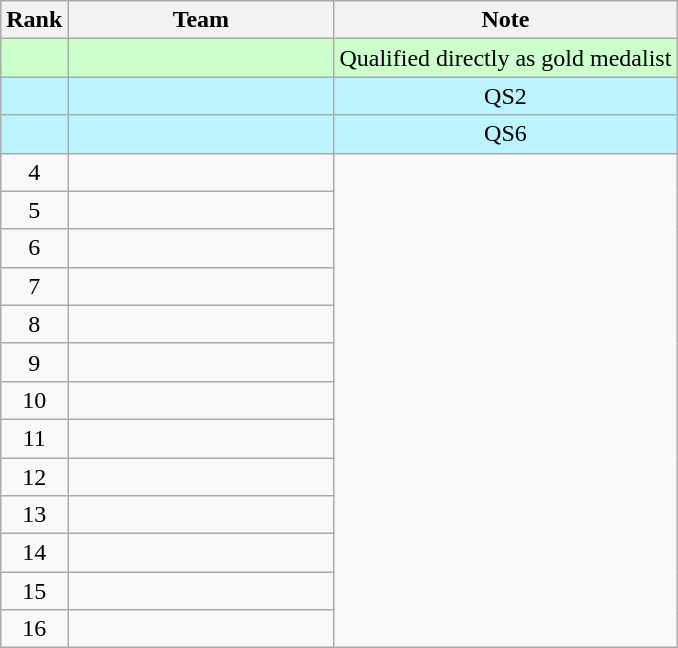<table class="wikitable">
<tr>
<th>Rank</th>
<th width=170>Team</th>
<th>Note</th>
</tr>
<tr bgcolor=#ccffcc>
<td align=center></td>
<td></td>
<td style="text-align: center;">Qualified directly as gold medalist</td>
</tr>
<tr bgcolor=#BBF3FF>
<td align=center></td>
<td></td>
<td style="text-align: center;">QS2</td>
</tr>
<tr bgcolor=#BBF3FF>
<td align=center></td>
<td></td>
<td style="text-align: center;">QS6</td>
</tr>
<tr>
<td align=center>4</td>
<td></td>
</tr>
<tr>
<td align=center>5</td>
<td></td>
</tr>
<tr>
<td align=center>6</td>
<td></td>
</tr>
<tr>
<td align=center>7</td>
<td></td>
</tr>
<tr>
<td align=center>8</td>
<td></td>
</tr>
<tr>
<td align=center>9</td>
<td></td>
</tr>
<tr>
<td align=center>10</td>
<td></td>
</tr>
<tr>
<td align=center>11</td>
<td></td>
</tr>
<tr>
<td align=center>12</td>
<td></td>
</tr>
<tr>
<td align=center>13</td>
<td></td>
</tr>
<tr>
<td align=center>14</td>
<td></td>
</tr>
<tr>
<td align=center>15</td>
<td></td>
</tr>
<tr>
<td align=center>16</td>
<td></td>
</tr>
</table>
